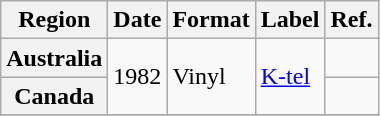<table class="wikitable plainrowheaders">
<tr>
<th scope="col">Region</th>
<th scope="col">Date</th>
<th scope="col">Format</th>
<th scope="col">Label</th>
<th scope="col">Ref.</th>
</tr>
<tr>
<th scope="row">Australia</th>
<td rowspan="2">1982</td>
<td rowspan="2">Vinyl</td>
<td rowspan="2"><a href='#'>K-tel</a></td>
<td></td>
</tr>
<tr>
<th scope="row">Canada</th>
<td></td>
</tr>
<tr>
</tr>
</table>
